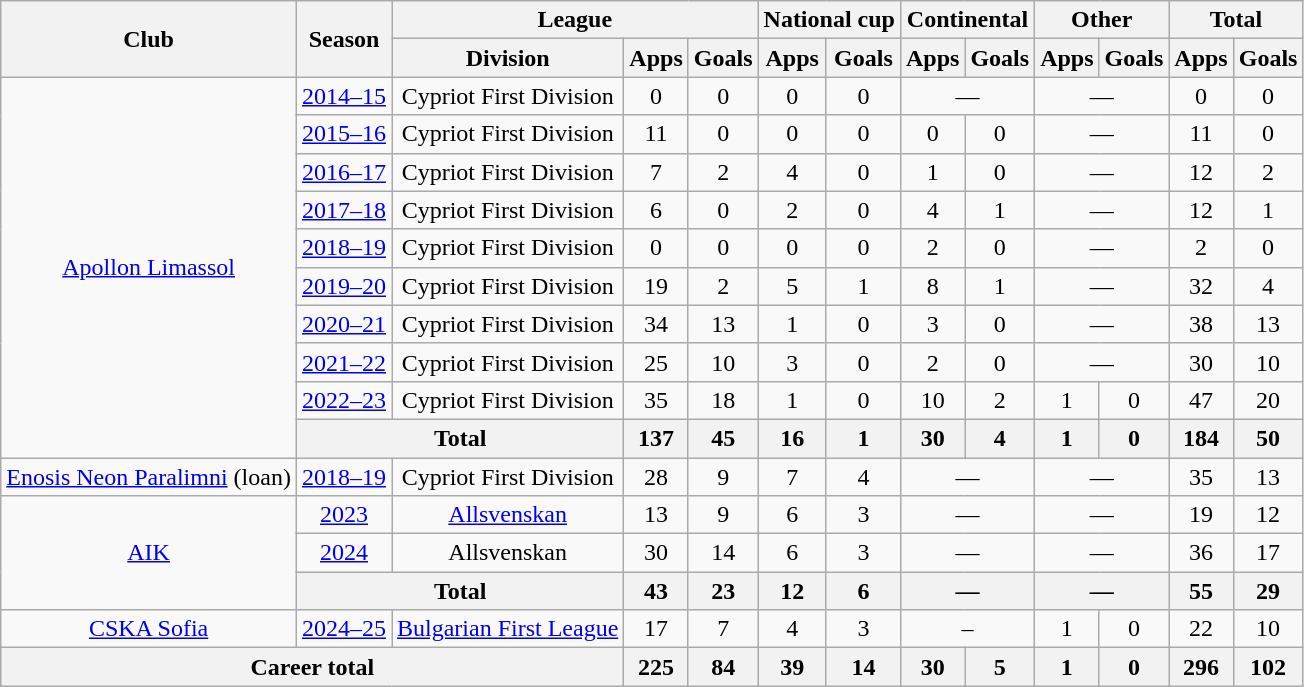<table class="wikitable" style="text-align: center;">
<tr>
<th rowspan="2">Club</th>
<th rowspan="2">Season</th>
<th colspan="3">League</th>
<th colspan="2">National cup</th>
<th colspan="2">Continental</th>
<th colspan="2">Other</th>
<th colspan="2">Total</th>
</tr>
<tr>
<th>Division</th>
<th>Apps</th>
<th>Goals</th>
<th>Apps</th>
<th>Goals</th>
<th>Apps</th>
<th>Goals</th>
<th>Apps</th>
<th>Goals</th>
<th>Apps</th>
<th>Goals</th>
</tr>
<tr>
<td rowspan="10" valign="center"><a href='#'>Apollon Limassol</a></td>
<td><a href='#'>2014–15</a></td>
<td>Cypriot First Division</td>
<td>0</td>
<td>0</td>
<td>0</td>
<td>0</td>
<td colspan="2">—</td>
<td colspan="2">—</td>
<td>0</td>
<td>0</td>
</tr>
<tr>
<td><a href='#'>2015–16</a></td>
<td>Cypriot First Division</td>
<td>11</td>
<td>0</td>
<td>0</td>
<td>0</td>
<td>0</td>
<td>0</td>
<td colspan="2">—</td>
<td>11</td>
<td>0</td>
</tr>
<tr>
<td><a href='#'>2016–17</a></td>
<td>Cypriot First Division</td>
<td>7</td>
<td>2</td>
<td>4</td>
<td>0</td>
<td>1</td>
<td>0</td>
<td colspan="2">—</td>
<td>12</td>
<td>2</td>
</tr>
<tr>
<td><a href='#'>2017–18</a></td>
<td>Cypriot First Division</td>
<td>6</td>
<td>0</td>
<td>2</td>
<td>0</td>
<td>4</td>
<td>1</td>
<td colspan="2">—</td>
<td>12</td>
<td>1</td>
</tr>
<tr>
<td><a href='#'>2018–19</a></td>
<td>Cypriot First Division</td>
<td>0</td>
<td>0</td>
<td>0</td>
<td>0</td>
<td>2</td>
<td>0</td>
<td colspan="2">—</td>
<td>2</td>
<td>0</td>
</tr>
<tr>
<td><a href='#'>2019–20</a></td>
<td>Cypriot First Division</td>
<td>19</td>
<td>2</td>
<td>5</td>
<td>1</td>
<td>8</td>
<td>1</td>
<td colspan="2">—</td>
<td>32</td>
<td>4</td>
</tr>
<tr>
<td><a href='#'>2020–21</a></td>
<td>Cypriot First Division</td>
<td>34</td>
<td>13</td>
<td>1</td>
<td>0</td>
<td>3</td>
<td>0</td>
<td colspan="2">—</td>
<td>38</td>
<td>13</td>
</tr>
<tr>
<td><a href='#'>2021–22</a></td>
<td>Cypriot First Division</td>
<td>25</td>
<td>10</td>
<td>3</td>
<td>0</td>
<td>2</td>
<td>0</td>
<td colspan="2">—</td>
<td>30</td>
<td>10</td>
</tr>
<tr>
<td><a href='#'>2022–23</a></td>
<td>Cypriot First Division</td>
<td>35</td>
<td>18</td>
<td>1</td>
<td>0</td>
<td>10</td>
<td>2</td>
<td>1</td>
<td>0</td>
<td>47</td>
<td>20</td>
</tr>
<tr>
<th colspan="2">Total</th>
<th>137</th>
<th>45</th>
<th>16</th>
<th>1</th>
<th>30</th>
<th>4</th>
<th>1</th>
<th>0</th>
<th>184</th>
<th>50</th>
</tr>
<tr>
<td><a href='#'>Enosis Neon Paralimni</a> (loan)</td>
<td><a href='#'>2018–19</a></td>
<td>Cypriot First Division</td>
<td>28</td>
<td>9</td>
<td>7</td>
<td>4</td>
<td colspan="2">—</td>
<td colspan="2">—</td>
<td>35</td>
<td>13</td>
</tr>
<tr>
<td rowspan="3"><a href='#'>AIK</a></td>
<td><a href='#'>2023</a></td>
<td><a href='#'>Allsvenskan</a></td>
<td>13</td>
<td>9</td>
<td>6</td>
<td>3</td>
<td colspan="2">—</td>
<td colspan="2">—</td>
<td>19</td>
<td>12</td>
</tr>
<tr>
<td><a href='#'>2024</a></td>
<td>Allsvenskan</td>
<td>30</td>
<td>14</td>
<td>6</td>
<td>3</td>
<td colspan="2">—</td>
<td colspan="2">—</td>
<td>36</td>
<td>17</td>
</tr>
<tr>
<th colspan="2">Total</th>
<th>43</th>
<th>23</th>
<th>12</th>
<th>6</th>
<th colspan="2">—</th>
<th colspan="2">—</th>
<th>55</th>
<th>29</th>
</tr>
<tr>
<td align=center valign=center><a href='#'>CSKA Sofia</a></td>
<td><a href='#'>2024–25</a></td>
<td><a href='#'>Bulgarian First League</a></td>
<td>17</td>
<td>7</td>
<td>4</td>
<td>3</td>
<td colspan="2">–</td>
<td>1</td>
<td>0</td>
<td>22</td>
<td>10</td>
</tr>
<tr>
<th colspan="3">Career total</th>
<th>225</th>
<th>84</th>
<th>39</th>
<th>14</th>
<th>30</th>
<th>5</th>
<th>1</th>
<th>0</th>
<th>296</th>
<th>102</th>
</tr>
</table>
